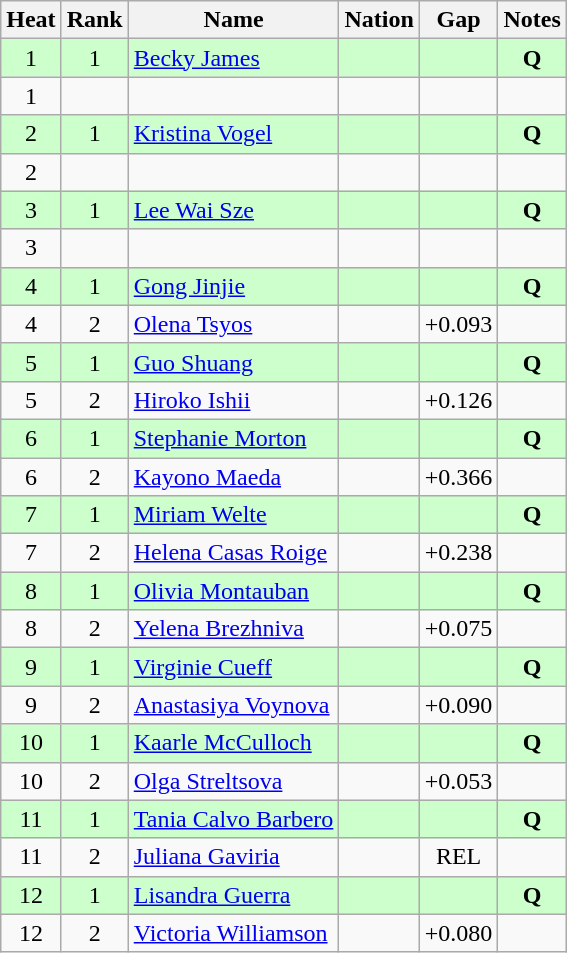<table class="wikitable sortable" style="text-align:center">
<tr>
<th>Heat</th>
<th>Rank</th>
<th>Name</th>
<th>Nation</th>
<th>Gap</th>
<th>Notes</th>
</tr>
<tr bgcolor=ccffcc>
<td>1</td>
<td>1</td>
<td align=left><a href='#'>Becky James</a></td>
<td align=left></td>
<td></td>
<td><strong>Q</strong></td>
</tr>
<tr>
<td>1</td>
<td></td>
<td align=left></td>
<td align=left></td>
<td></td>
<td></td>
</tr>
<tr bgcolor=ccffcc>
<td>2</td>
<td>1</td>
<td align=left><a href='#'>Kristina Vogel</a></td>
<td align=left></td>
<td></td>
<td><strong>Q</strong></td>
</tr>
<tr>
<td>2</td>
<td></td>
<td align=left></td>
<td align=left></td>
<td></td>
<td></td>
</tr>
<tr bgcolor=ccffcc>
<td>3</td>
<td>1</td>
<td align=left><a href='#'>Lee Wai Sze</a></td>
<td align=left></td>
<td></td>
<td><strong>Q</strong></td>
</tr>
<tr>
<td>3</td>
<td></td>
<td align=left></td>
<td align=left></td>
<td></td>
<td></td>
</tr>
<tr bgcolor=ccffcc>
<td>4</td>
<td>1</td>
<td align=left><a href='#'>Gong Jinjie</a></td>
<td align=left></td>
<td></td>
<td><strong>Q</strong></td>
</tr>
<tr>
<td>4</td>
<td>2</td>
<td align=left><a href='#'>Olena Tsyos</a></td>
<td align=left></td>
<td>+0.093</td>
<td></td>
</tr>
<tr bgcolor=ccffcc>
<td>5</td>
<td>1</td>
<td align=left><a href='#'>Guo Shuang</a></td>
<td align=left></td>
<td></td>
<td><strong>Q</strong></td>
</tr>
<tr>
<td>5</td>
<td>2</td>
<td align=left><a href='#'>Hiroko Ishii</a></td>
<td align=left></td>
<td>+0.126</td>
<td></td>
</tr>
<tr bgcolor=ccffcc>
<td>6</td>
<td>1</td>
<td align=left><a href='#'>Stephanie Morton</a></td>
<td align=left></td>
<td></td>
<td><strong>Q</strong></td>
</tr>
<tr>
<td>6</td>
<td>2</td>
<td align=left><a href='#'>Kayono Maeda</a></td>
<td align=left></td>
<td>+0.366</td>
<td></td>
</tr>
<tr bgcolor=ccffcc>
<td>7</td>
<td>1</td>
<td align=left><a href='#'>Miriam Welte</a></td>
<td align=left></td>
<td></td>
<td><strong>Q</strong></td>
</tr>
<tr>
<td>7</td>
<td>2</td>
<td align=left><a href='#'>Helena Casas Roige</a></td>
<td align=left></td>
<td>+0.238</td>
<td></td>
</tr>
<tr bgcolor=ccffcc>
<td>8</td>
<td>1</td>
<td align=left><a href='#'>Olivia Montauban</a></td>
<td align=left></td>
<td></td>
<td><strong>Q</strong></td>
</tr>
<tr>
<td>8</td>
<td>2</td>
<td align=left><a href='#'>Yelena Brezhniva</a></td>
<td align=left></td>
<td>+0.075</td>
<td></td>
</tr>
<tr bgcolor=ccffcc>
<td>9</td>
<td>1</td>
<td align=left><a href='#'>Virginie Cueff</a></td>
<td align=left></td>
<td></td>
<td><strong>Q</strong></td>
</tr>
<tr>
<td>9</td>
<td>2</td>
<td align=left><a href='#'>Anastasiya Voynova</a></td>
<td align=left></td>
<td>+0.090</td>
<td></td>
</tr>
<tr bgcolor=ccffcc>
<td>10</td>
<td>1</td>
<td align=left><a href='#'>Kaarle McCulloch</a></td>
<td align=left></td>
<td></td>
<td><strong>Q</strong></td>
</tr>
<tr>
<td>10</td>
<td>2</td>
<td align=left><a href='#'>Olga Streltsova</a></td>
<td align=left></td>
<td>+0.053</td>
<td></td>
</tr>
<tr bgcolor=ccffcc>
<td>11</td>
<td>1</td>
<td align=left><a href='#'>Tania Calvo Barbero</a></td>
<td align=left></td>
<td></td>
<td><strong>Q</strong></td>
</tr>
<tr>
<td>11</td>
<td>2</td>
<td align=left><a href='#'>Juliana Gaviria</a></td>
<td align=left></td>
<td>REL</td>
<td></td>
</tr>
<tr bgcolor=ccffcc>
<td>12</td>
<td>1</td>
<td align=left><a href='#'>Lisandra Guerra</a></td>
<td align=left></td>
<td></td>
<td><strong>Q</strong></td>
</tr>
<tr>
<td>12</td>
<td>2</td>
<td align=left><a href='#'>Victoria Williamson</a></td>
<td align=left></td>
<td>+0.080</td>
<td></td>
</tr>
</table>
